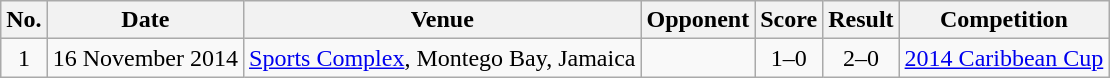<table class="wikitable">
<tr>
<th scope="col">No.</th>
<th scope="col">Date</th>
<th scope="col">Venue</th>
<th scope="col">Opponent</th>
<th scope="col">Score</th>
<th scope="col">Result</th>
<th scope="col">Competition</th>
</tr>
<tr>
<td align="center">1</td>
<td>16 November 2014</td>
<td><a href='#'>Sports Complex</a>, Montego Bay, Jamaica</td>
<td></td>
<td align="center">1–0</td>
<td align="center">2–0</td>
<td><a href='#'>2014 Caribbean Cup</a></td>
</tr>
</table>
